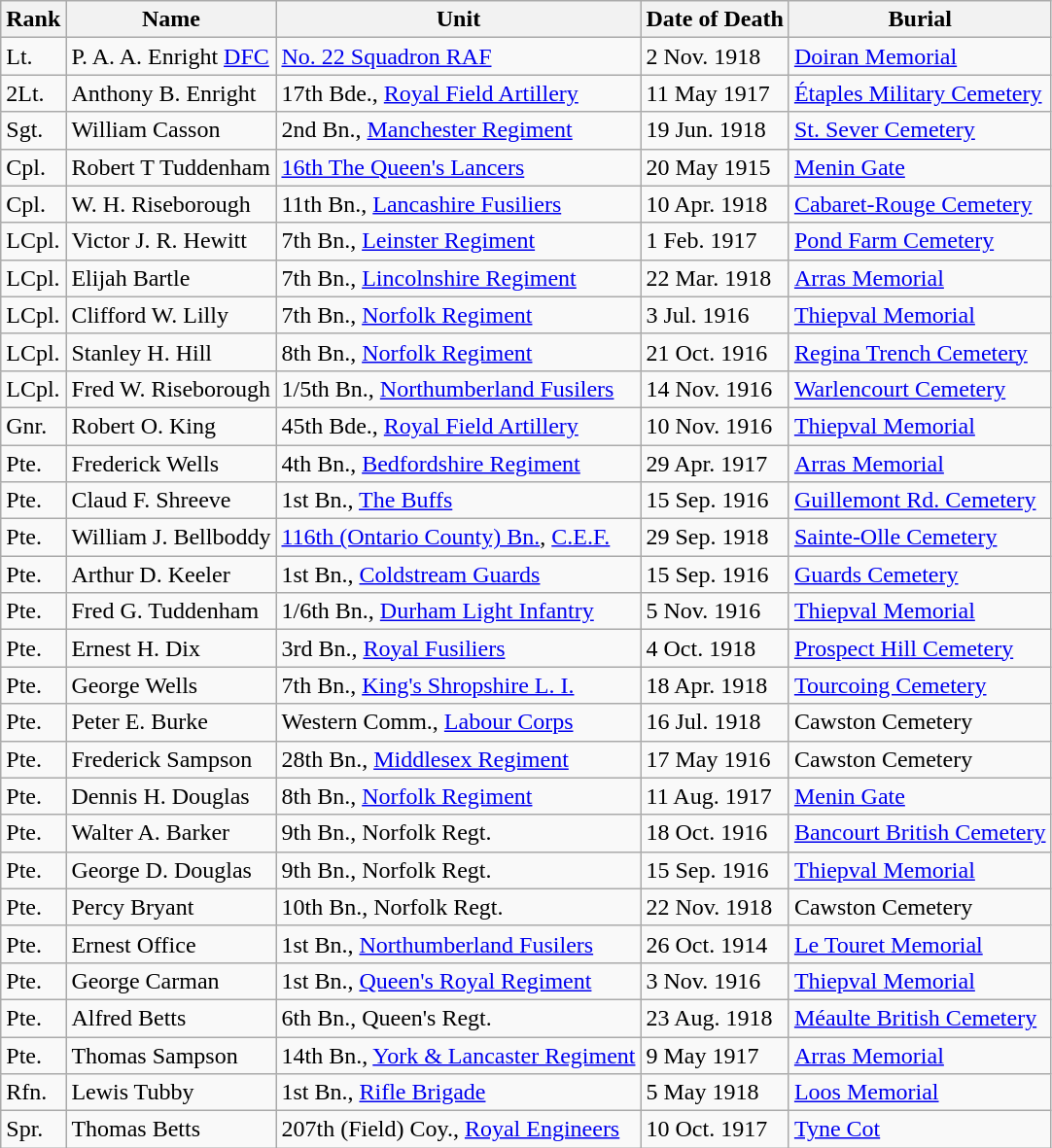<table class="wikitable">
<tr>
<th>Rank</th>
<th>Name</th>
<th>Unit</th>
<th>Date of Death</th>
<th>Burial</th>
</tr>
<tr>
<td>Lt.</td>
<td>P. A. A. Enright <a href='#'>DFC</a></td>
<td><a href='#'>No. 22 Squadron RAF</a></td>
<td>2 Nov. 1918</td>
<td><a href='#'>Doiran Memorial</a></td>
</tr>
<tr>
<td>2Lt.</td>
<td>Anthony B. Enright</td>
<td>17th Bde., <a href='#'>Royal Field Artillery</a></td>
<td>11 May 1917</td>
<td><a href='#'>Étaples Military Cemetery</a></td>
</tr>
<tr>
<td>Sgt.</td>
<td>William Casson</td>
<td>2nd Bn., <a href='#'>Manchester Regiment</a></td>
<td>19 Jun. 1918</td>
<td><a href='#'>St. Sever Cemetery</a></td>
</tr>
<tr>
<td>Cpl.</td>
<td>Robert T Tuddenham</td>
<td><a href='#'>16th The Queen's Lancers</a></td>
<td>20 May 1915</td>
<td><a href='#'>Menin Gate</a></td>
</tr>
<tr>
<td>Cpl.</td>
<td>W. H. Riseborough</td>
<td>11th Bn., <a href='#'>Lancashire Fusiliers</a></td>
<td>10 Apr. 1918</td>
<td><a href='#'>Cabaret-Rouge Cemetery</a></td>
</tr>
<tr>
<td>LCpl.</td>
<td>Victor J. R. Hewitt</td>
<td>7th Bn., <a href='#'>Leinster Regiment</a></td>
<td>1 Feb. 1917</td>
<td><a href='#'>Pond Farm Cemetery</a></td>
</tr>
<tr>
<td>LCpl.</td>
<td>Elijah Bartle</td>
<td>7th Bn., <a href='#'>Lincolnshire Regiment</a></td>
<td>22 Mar. 1918</td>
<td><a href='#'>Arras Memorial</a></td>
</tr>
<tr>
<td>LCpl.</td>
<td>Clifford W. Lilly</td>
<td>7th Bn., <a href='#'>Norfolk Regiment</a></td>
<td>3 Jul. 1916</td>
<td><a href='#'>Thiepval Memorial</a></td>
</tr>
<tr>
<td>LCpl.</td>
<td>Stanley H. Hill</td>
<td>8th Bn., <a href='#'>Norfolk Regiment</a></td>
<td>21 Oct. 1916</td>
<td><a href='#'>Regina Trench Cemetery</a></td>
</tr>
<tr>
<td>LCpl.</td>
<td>Fred W. Riseborough</td>
<td>1/5th Bn., <a href='#'>Northumberland Fusilers</a></td>
<td>14 Nov. 1916</td>
<td><a href='#'>Warlencourt Cemetery</a></td>
</tr>
<tr>
<td>Gnr.</td>
<td>Robert O. King</td>
<td>45th Bde., <a href='#'>Royal Field Artillery</a></td>
<td>10 Nov. 1916</td>
<td><a href='#'>Thiepval Memorial</a></td>
</tr>
<tr>
<td>Pte.</td>
<td>Frederick Wells</td>
<td>4th Bn., <a href='#'>Bedfordshire Regiment</a></td>
<td>29 Apr. 1917</td>
<td><a href='#'>Arras Memorial</a></td>
</tr>
<tr>
<td>Pte.</td>
<td>Claud F. Shreeve</td>
<td>1st Bn., <a href='#'>The Buffs</a></td>
<td>15 Sep. 1916</td>
<td><a href='#'>Guillemont Rd. Cemetery</a></td>
</tr>
<tr>
<td>Pte.</td>
<td>William J. Bellboddy</td>
<td><a href='#'>116th (Ontario County) Bn.</a>, <a href='#'>C.E.F.</a></td>
<td>29 Sep. 1918</td>
<td><a href='#'>Sainte-Olle Cemetery</a></td>
</tr>
<tr>
<td>Pte.</td>
<td>Arthur D. Keeler</td>
<td>1st Bn., <a href='#'>Coldstream Guards</a></td>
<td>15 Sep. 1916</td>
<td><a href='#'>Guards Cemetery</a></td>
</tr>
<tr>
<td>Pte.</td>
<td>Fred G. Tuddenham</td>
<td>1/6th Bn., <a href='#'>Durham Light Infantry</a></td>
<td>5 Nov. 1916</td>
<td><a href='#'>Thiepval Memorial</a></td>
</tr>
<tr>
<td>Pte.</td>
<td>Ernest H. Dix</td>
<td>3rd Bn., <a href='#'>Royal Fusiliers</a></td>
<td>4 Oct. 1918</td>
<td><a href='#'>Prospect Hill Cemetery</a></td>
</tr>
<tr>
<td>Pte.</td>
<td>George Wells</td>
<td>7th Bn., <a href='#'>King's Shropshire L. I.</a></td>
<td>18 Apr. 1918</td>
<td><a href='#'>Tourcoing Cemetery</a></td>
</tr>
<tr>
<td>Pte.</td>
<td>Peter E. Burke</td>
<td>Western Comm., <a href='#'>Labour Corps</a></td>
<td>16 Jul. 1918</td>
<td>Cawston Cemetery</td>
</tr>
<tr>
<td>Pte.</td>
<td>Frederick Sampson</td>
<td>28th Bn., <a href='#'>Middlesex Regiment</a></td>
<td>17 May 1916</td>
<td>Cawston Cemetery</td>
</tr>
<tr>
<td>Pte.</td>
<td>Dennis H. Douglas</td>
<td>8th Bn., <a href='#'>Norfolk Regiment</a></td>
<td>11 Aug. 1917</td>
<td><a href='#'>Menin Gate</a></td>
</tr>
<tr>
<td>Pte.</td>
<td>Walter A. Barker</td>
<td>9th Bn., Norfolk Regt.</td>
<td>18 Oct. 1916</td>
<td><a href='#'>Bancourt British Cemetery</a></td>
</tr>
<tr>
<td>Pte.</td>
<td>George D. Douglas</td>
<td>9th Bn., Norfolk Regt.</td>
<td>15 Sep. 1916</td>
<td><a href='#'>Thiepval Memorial</a></td>
</tr>
<tr>
<td>Pte.</td>
<td>Percy Bryant</td>
<td>10th Bn., Norfolk Regt.</td>
<td>22 Nov. 1918</td>
<td>Cawston Cemetery</td>
</tr>
<tr>
<td>Pte.</td>
<td>Ernest Office</td>
<td>1st Bn., <a href='#'>Northumberland Fusilers</a></td>
<td>26 Oct. 1914</td>
<td><a href='#'>Le Touret Memorial</a></td>
</tr>
<tr>
<td>Pte.</td>
<td>George Carman</td>
<td>1st Bn., <a href='#'>Queen's Royal Regiment</a></td>
<td>3 Nov. 1916</td>
<td><a href='#'>Thiepval Memorial</a></td>
</tr>
<tr>
<td>Pte.</td>
<td>Alfred Betts</td>
<td>6th Bn., Queen's Regt.</td>
<td>23 Aug. 1918</td>
<td><a href='#'>Méaulte British Cemetery</a></td>
</tr>
<tr>
<td>Pte.</td>
<td>Thomas Sampson</td>
<td>14th Bn., <a href='#'>York & Lancaster Regiment</a></td>
<td>9 May 1917</td>
<td><a href='#'>Arras Memorial</a></td>
</tr>
<tr>
<td>Rfn.</td>
<td>Lewis Tubby</td>
<td>1st Bn., <a href='#'>Rifle Brigade</a></td>
<td>5 May 1918</td>
<td><a href='#'>Loos Memorial</a></td>
</tr>
<tr>
<td>Spr.</td>
<td>Thomas Betts</td>
<td>207th (Field) Coy., <a href='#'>Royal Engineers</a></td>
<td>10 Oct. 1917</td>
<td><a href='#'>Tyne Cot</a></td>
</tr>
</table>
